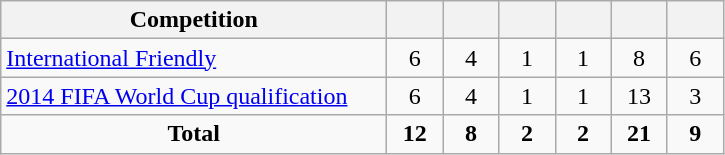<table class="wikitable" style="text-align: center;">
<tr>
<th width=250>Competition</th>
<th width=30></th>
<th width=30></th>
<th width=30></th>
<th width=30></th>
<th width=30></th>
<th width=30></th>
</tr>
<tr>
<td align="left"><a href='#'>International Friendly</a></td>
<td>6</td>
<td>4</td>
<td>1</td>
<td>1</td>
<td>8</td>
<td>6</td>
</tr>
<tr>
<td align="left"><a href='#'>2014 FIFA World Cup qualification</a></td>
<td>6</td>
<td>4</td>
<td>1</td>
<td>1</td>
<td>13</td>
<td>3</td>
</tr>
<tr>
<td><strong>Total</strong></td>
<td><strong>12</strong></td>
<td><strong>8</strong></td>
<td><strong>2</strong></td>
<td><strong>2</strong></td>
<td><strong>21</strong></td>
<td><strong>9</strong></td>
</tr>
</table>
